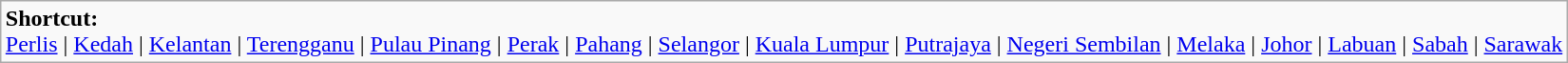<table border="0" class="wikitable" style="margin: 0 auto;" align=center>
<tr>
<td><strong>Shortcut:</strong><br><a href='#'>Perlis</a> | <a href='#'>Kedah</a> | <a href='#'>Kelantan</a> | <a href='#'>Terengganu</a> | <a href='#'>Pulau Pinang</a> | <a href='#'>Perak</a> | <a href='#'>Pahang</a> | <a href='#'>Selangor</a> | <a href='#'>Kuala Lumpur</a> | <a href='#'>Putrajaya</a> | <a href='#'>Negeri Sembilan</a> | <a href='#'>Melaka</a> | <a href='#'>Johor</a> | <a href='#'>Labuan</a> | <a href='#'>Sabah</a> | <a href='#'>Sarawak</a></td>
</tr>
</table>
